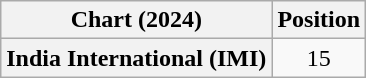<table class="wikitable plainrowheaders" style="text-align:center">
<tr>
<th scope="col">Chart (2024)</th>
<th scope="col">Position</th>
</tr>
<tr>
<th scope="row">India International (IMI)</th>
<td>15</td>
</tr>
</table>
